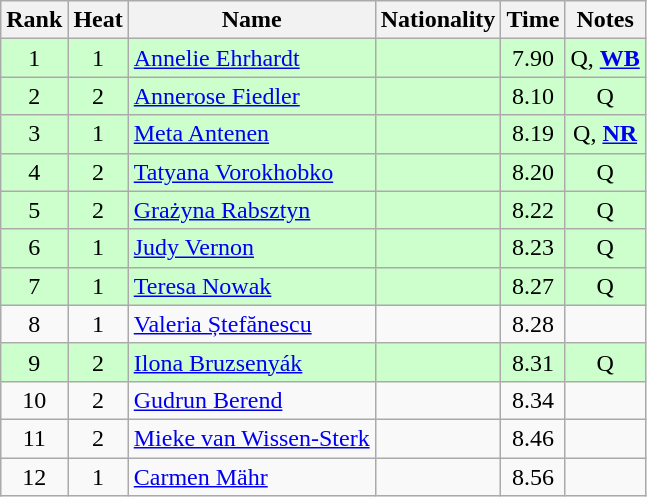<table class="wikitable sortable" style="text-align:center">
<tr>
<th>Rank</th>
<th>Heat</th>
<th>Name</th>
<th>Nationality</th>
<th>Time</th>
<th>Notes</th>
</tr>
<tr bgcolor=ccffcc>
<td>1</td>
<td>1</td>
<td align="left"><a href='#'>Annelie Ehrhardt</a></td>
<td align=left></td>
<td>7.90</td>
<td>Q, <strong><a href='#'>WB</a></strong></td>
</tr>
<tr bgcolor=ccffcc>
<td>2</td>
<td>2</td>
<td align="left"><a href='#'>Annerose Fiedler</a></td>
<td align=left></td>
<td>8.10</td>
<td>Q</td>
</tr>
<tr bgcolor=ccffcc>
<td>3</td>
<td>1</td>
<td align="left"><a href='#'>Meta Antenen</a></td>
<td align=left></td>
<td>8.19</td>
<td>Q, <strong><a href='#'>NR</a></strong></td>
</tr>
<tr bgcolor=ccffcc>
<td>4</td>
<td>2</td>
<td align="left"><a href='#'>Tatyana Vorokhobko</a></td>
<td align=left></td>
<td>8.20</td>
<td>Q</td>
</tr>
<tr bgcolor=ccffcc>
<td>5</td>
<td>2</td>
<td align="left"><a href='#'>Grażyna Rabsztyn</a></td>
<td align=left></td>
<td>8.22</td>
<td>Q</td>
</tr>
<tr bgcolor=ccffcc>
<td>6</td>
<td>1</td>
<td align="left"><a href='#'>Judy Vernon</a></td>
<td align=left></td>
<td>8.23</td>
<td>Q</td>
</tr>
<tr bgcolor=ccffcc>
<td>7</td>
<td>1</td>
<td align="left"><a href='#'>Teresa Nowak</a></td>
<td align=left></td>
<td>8.27</td>
<td>Q</td>
</tr>
<tr>
<td>8</td>
<td>1</td>
<td align="left"><a href='#'>Valeria Ștefănescu</a></td>
<td align=left></td>
<td>8.28</td>
<td></td>
</tr>
<tr bgcolor=ccffcc>
<td>9</td>
<td>2</td>
<td align="left"><a href='#'>Ilona Bruzsenyák</a></td>
<td align=left></td>
<td>8.31</td>
<td>Q</td>
</tr>
<tr>
<td>10</td>
<td>2</td>
<td align="left"><a href='#'>Gudrun Berend</a></td>
<td align=left></td>
<td>8.34</td>
<td></td>
</tr>
<tr>
<td>11</td>
<td>2</td>
<td align="left"><a href='#'>Mieke van Wissen-Sterk</a></td>
<td align=left></td>
<td>8.46</td>
<td></td>
</tr>
<tr>
<td>12</td>
<td>1</td>
<td align="left"><a href='#'>Carmen Mähr</a></td>
<td align=left></td>
<td>8.56</td>
<td></td>
</tr>
</table>
